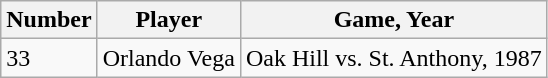<table class="wikitable">
<tr>
<th>Number</th>
<th>Player</th>
<th>Game, Year</th>
</tr>
<tr>
<td>33</td>
<td>Orlando Vega</td>
<td>Oak Hill vs. St. Anthony, 1987</td>
</tr>
</table>
